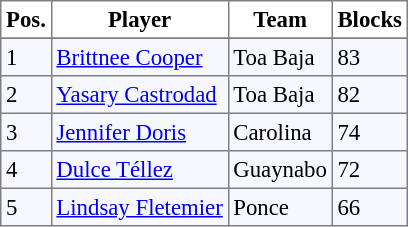<table cellpadding="3" cellspacing="0" border="1" style="background:#f7f8ff; font-size:95%; border:gray solid 1px; border-collapse:collapse;">
<tr style="background:#fff;">
<td align=center><strong>Pos.</strong></td>
<td align=center><strong>Player</strong></td>
<td align=center><strong>Team</strong></td>
<td align=center><strong>Blocks</strong></td>
</tr>
<tr>
</tr>
<tr>
<td>1</td>
<td> <a href='#'>Brittnee Cooper</a></td>
<td>Toa Baja</td>
<td>83</td>
</tr>
<tr>
<td>2</td>
<td> <a href='#'>Yasary Castrodad</a></td>
<td>Toa Baja</td>
<td>82</td>
</tr>
<tr>
<td>3</td>
<td> <a href='#'>Jennifer Doris</a></td>
<td>Carolina</td>
<td>74</td>
</tr>
<tr>
<td>4</td>
<td> <a href='#'>Dulce Téllez</a></td>
<td>Guaynabo</td>
<td>72</td>
</tr>
<tr>
<td>5</td>
<td> <a href='#'>Lindsay Fletemier</a></td>
<td>Ponce</td>
<td>66</td>
</tr>
</table>
